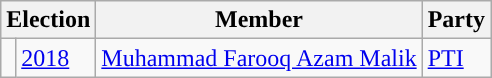<table class="wikitable">
<tr>
<th colspan="2">Election</th>
<th>Member</th>
<th>Party</th>
</tr>
<tr>
<td style="background-color: "></td>
<td><a href='#'>2018</a></td>
<td><a href='#'>Muhammad Farooq Azam Malik</a></td>
<td><a href='#'>PTI</a></td>
</tr>
</table>
